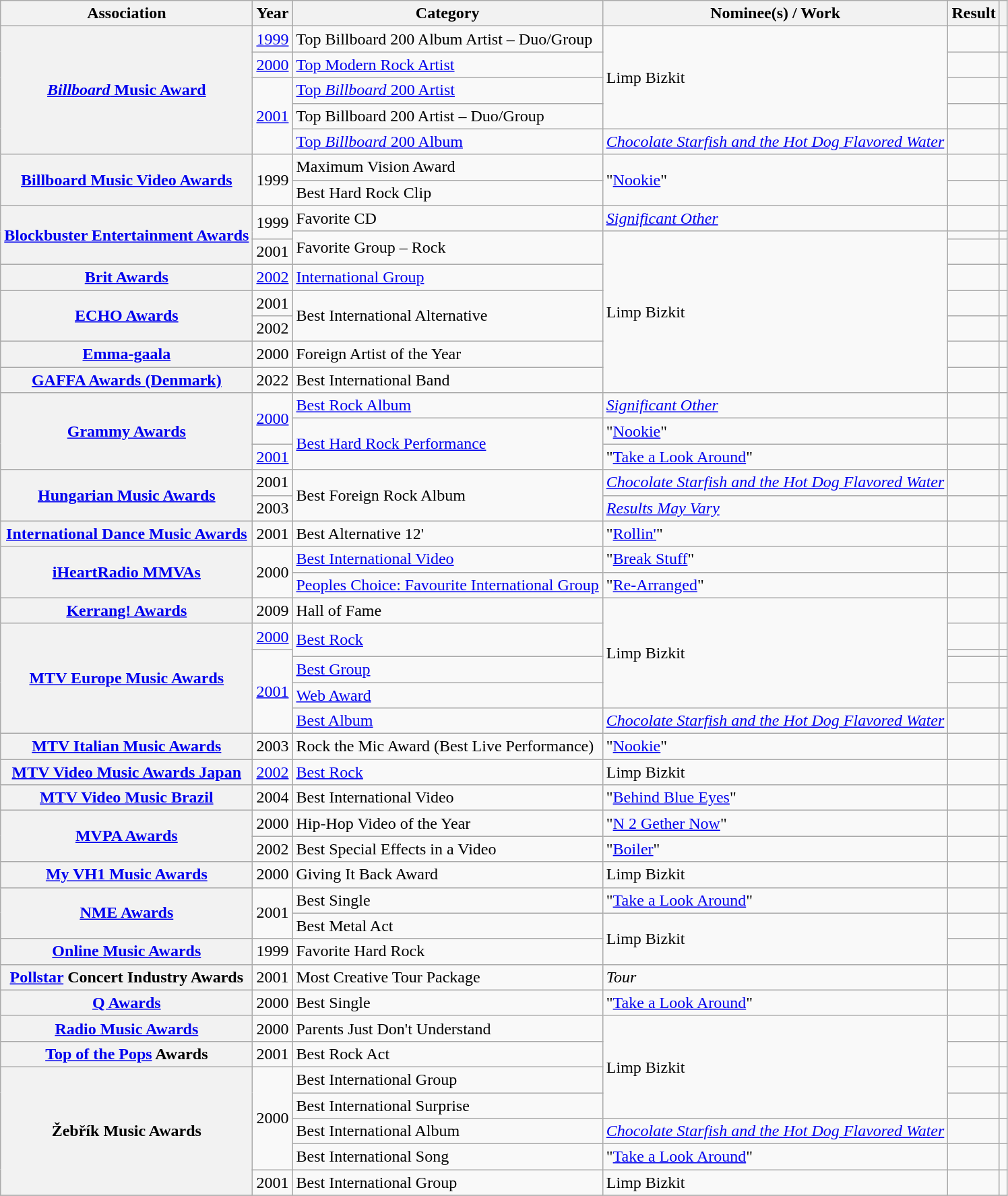<table class="wikitable sortable plainrowheaders">
<tr>
<th scope="col">Association</th>
<th scope="col">Year</th>
<th scope="col">Category</th>
<th scope="col">Nominee(s) / Work</th>
<th scope="col" class="unsortable">Result</th>
<th scope="col" class="unsortable"></th>
</tr>
<tr>
<th scope="row" rowspan="5"><a href='#'><em>Billboard</em> Music Award</a></th>
<td><a href='#'>1999</a></td>
<td>Top Billboard 200 Album Artist – Duo/Group</td>
<td rowspan="4">Limp Bizkit</td>
<td></td>
<td style="text-align:center;"></td>
</tr>
<tr>
<td><a href='#'>2000</a></td>
<td><a href='#'>Top Modern Rock Artist</a></td>
<td></td>
<td style="text-align:center;"></td>
</tr>
<tr>
<td rowspan="3"><a href='#'>2001</a></td>
<td><a href='#'>Top <em>Billboard</em> 200 Artist</a></td>
<td></td>
<td style="text-align:center;"></td>
</tr>
<tr>
<td>Top Billboard 200 Artist – Duo/Group</td>
<td></td>
<td style="text-align:center;"></td>
</tr>
<tr>
<td><a href='#'>Top <em>Billboard</em> 200 Album</a></td>
<td><em><a href='#'>Chocolate Starfish and the Hot Dog Flavored Water</a></em></td>
<td></td>
<td style="text-align:center;"></td>
</tr>
<tr>
<th scope="row" rowspan="2"><a href='#'>Billboard Music Video Awards</a></th>
<td rowspan="2">1999</td>
<td>Maximum Vision Award</td>
<td rowspan="2">"<a href='#'>Nookie</a>"</td>
<td></td>
<td style="text-align:center;"></td>
</tr>
<tr>
<td>Best Hard Rock Clip</td>
<td></td>
<td style="text-align:center;"></td>
</tr>
<tr>
<th scope="row" rowspan="3"><a href='#'>Blockbuster Entertainment Awards</a></th>
<td rowspan="2">1999</td>
<td>Favorite CD</td>
<td><em><a href='#'>Significant Other</a></em></td>
<td></td>
<td style="text-align:center;"></td>
</tr>
<tr>
<td rowspan="2">Favorite Group – Rock</td>
<td rowspan="7">Limp Bizkit</td>
<td></td>
<td style="text-align:center;"></td>
</tr>
<tr>
<td>2001</td>
<td></td>
<td style="text-align:center;"></td>
</tr>
<tr>
<th scope="row"><a href='#'>Brit Awards</a></th>
<td><a href='#'>2002</a></td>
<td><a href='#'>International Group</a></td>
<td></td>
<td style="text-align:center;"></td>
</tr>
<tr>
<th scope="row" rowspan="2"><a href='#'>ECHO Awards</a></th>
<td>2001</td>
<td rowspan="2">Best International Alternative</td>
<td></td>
<td style="text-align:center;"></td>
</tr>
<tr>
<td>2002</td>
<td></td>
<td style="text-align:center;"></td>
</tr>
<tr>
<th scope="row"><a href='#'>Emma-gaala</a></th>
<td>2000</td>
<td>Foreign Artist of the Year</td>
<td></td>
<td style="text-align:center;"></td>
</tr>
<tr>
<th scope="row"><a href='#'>GAFFA Awards (Denmark)</a></th>
<td>2022</td>
<td>Best International Band</td>
<td></td>
<td></td>
</tr>
<tr>
<th scope="row" rowspan="3"><a href='#'>Grammy Awards</a></th>
<td rowspan="2"><a href='#'>2000</a></td>
<td><a href='#'>Best Rock Album</a></td>
<td><em><a href='#'>Significant Other</a></em></td>
<td></td>
<td style="text-align:center;"></td>
</tr>
<tr>
<td rowspan="2"><a href='#'>Best Hard Rock Performance</a></td>
<td>"<a href='#'>Nookie</a>"</td>
<td></td>
<td style="text-align:center;"></td>
</tr>
<tr>
<td><a href='#'>2001</a></td>
<td>"<a href='#'>Take a Look Around</a>"</td>
<td></td>
<td style="text-align:center;"></td>
</tr>
<tr>
<th scope="row" rowspan="2"><a href='#'>Hungarian Music Awards</a></th>
<td>2001</td>
<td rowspan="2">Best Foreign Rock Album</td>
<td><em><a href='#'>Chocolate Starfish and the Hot Dog Flavored Water</a></em></td>
<td></td>
<td style="text-align:center;"></td>
</tr>
<tr>
<td>2003</td>
<td><em><a href='#'>Results May Vary</a></em></td>
<td></td>
<td style="text-align:center;"></td>
</tr>
<tr>
<th scope="row"><a href='#'>International Dance Music Awards</a></th>
<td>2001</td>
<td>Best Alternative 12'</td>
<td>"<a href='#'>Rollin'</a>"</td>
<td></td>
<td style="text-align:center;"></td>
</tr>
<tr>
<th scope="row" rowspan="2"><a href='#'>iHeartRadio MMVAs</a></th>
<td rowspan="2">2000</td>
<td><a href='#'>Best International Video</a></td>
<td>"<a href='#'>Break Stuff</a>"</td>
<td></td>
<td style="text-align:center;"></td>
</tr>
<tr>
<td><a href='#'>Peoples Choice: Favourite International Group</a></td>
<td>"<a href='#'>Re-Arranged</a>"</td>
<td></td>
<td style="text-align:center;"></td>
</tr>
<tr>
<th scope="row"><a href='#'>Kerrang! Awards</a></th>
<td>2009</td>
<td>Hall of Fame</td>
<td rowspan="5">Limp Bizkit</td>
<td></td>
<td style="text-align:center;"></td>
</tr>
<tr>
<th scope="row" rowspan="5"><a href='#'>MTV Europe Music Awards</a></th>
<td><a href='#'>2000</a></td>
<td rowspan="2"><a href='#'>Best Rock</a></td>
<td></td>
<td style="text-align:center;"></td>
</tr>
<tr>
<td rowspan="4"><a href='#'>2001</a></td>
<td></td>
<td style="text-align:center;"></td>
</tr>
<tr>
<td><a href='#'>Best Group</a></td>
<td></td>
<td style="text-align:center;"></td>
</tr>
<tr>
<td><a href='#'>Web Award</a></td>
<td></td>
<td style="text-align:center;"></td>
</tr>
<tr>
<td><a href='#'>Best Album</a></td>
<td><em><a href='#'>Chocolate Starfish and the Hot Dog Flavored Water</a></em></td>
<td></td>
<td style="text-align:center;"></td>
</tr>
<tr>
<th scope="row"><a href='#'>MTV Italian Music Awards</a></th>
<td>2003</td>
<td>Rock the Mic Award (Best Live Performance)</td>
<td>"<a href='#'>Nookie</a>"</td>
<td></td>
<td style="text-align:center;"></td>
</tr>
<tr>
<th scope="row"><a href='#'>MTV Video Music Awards Japan</a></th>
<td><a href='#'>2002</a></td>
<td><a href='#'>Best Rock</a></td>
<td>Limp Bizkit</td>
<td></td>
<td></td>
</tr>
<tr>
<th scope="row"><a href='#'>MTV Video Music Brazil</a></th>
<td>2004</td>
<td>Best International Video</td>
<td>"<a href='#'>Behind Blue Eyes</a>"</td>
<td></td>
<td style="text-align:center;"></td>
</tr>
<tr>
<th scope="row" rowspan=2><a href='#'>MVPA Awards</a></th>
<td>2000</td>
<td>Hip-Hop Video of the Year</td>
<td>"<a href='#'>N 2 Gether Now</a>"</td>
<td></td>
<td style="text-align:center;"></td>
</tr>
<tr>
<td>2002</td>
<td>Best Special Effects in a Video</td>
<td>"<a href='#'>Boiler</a>"</td>
<td></td>
<td style="text-align:center;"></td>
</tr>
<tr>
<th scope="row"><a href='#'>My VH1 Music Awards</a></th>
<td>2000</td>
<td>Giving It Back Award</td>
<td>Limp Bizkit</td>
<td></td>
<td style="text-align:center;"></td>
</tr>
<tr>
<th scope="row" rowspan="2"><a href='#'>NME Awards</a></th>
<td rowspan="2">2001</td>
<td>Best Single</td>
<td>"<a href='#'>Take a Look Around</a>"</td>
<td></td>
<td style="text-align:center;"></td>
</tr>
<tr>
<td>Best Metal Act</td>
<td rowspan="2">Limp Bizkit</td>
<td></td>
<td style="text-align:center;"></td>
</tr>
<tr>
<th scope="row"><a href='#'>Online Music Awards</a></th>
<td>1999</td>
<td>Favorite Hard Rock</td>
<td></td>
<td style="text-align:center;"></td>
</tr>
<tr>
<th scope="row"><a href='#'>Pollstar</a> Concert Industry Awards</th>
<td>2001</td>
<td>Most Creative Tour Package</td>
<td><em>Tour</em></td>
<td></td>
<td style="text-align:center;"></td>
</tr>
<tr>
<th scope="row"><a href='#'>Q Awards</a></th>
<td>2000</td>
<td>Best Single</td>
<td>"<a href='#'>Take a Look Around</a>"</td>
<td></td>
<td style="text-align:center;"></td>
</tr>
<tr>
<th scope="row"><a href='#'>Radio Music Awards</a></th>
<td>2000</td>
<td>Parents Just Don't Understand</td>
<td rowspan="4">Limp Bizkit</td>
<td></td>
<td style="text-align:center;"></td>
</tr>
<tr>
<th scope="row"><a href='#'>Top of the Pops</a> Awards</th>
<td>2001</td>
<td>Best Rock Act</td>
<td></td>
<td style="text-align:center;"></td>
</tr>
<tr>
<th scope="row" rowspan="5">Žebřík Music Awards</th>
<td rowspan="4">2000</td>
<td>Best International Group</td>
<td></td>
<td style="text-align:center;"></td>
</tr>
<tr>
<td>Best International Surprise</td>
<td></td>
<td style="text-align:center;"></td>
</tr>
<tr>
<td>Best International Album</td>
<td><em><a href='#'>Chocolate Starfish and the Hot Dog Flavored Water</a></em></td>
<td></td>
<td style="text-align:center;"></td>
</tr>
<tr>
<td>Best International Song</td>
<td>"<a href='#'>Take a Look Around</a>"</td>
<td></td>
<td style="text-align:center;"></td>
</tr>
<tr>
<td>2001</td>
<td>Best International Group</td>
<td>Limp Bizkit</td>
<td></td>
<td style="text-align:center;"></td>
</tr>
<tr>
</tr>
</table>
